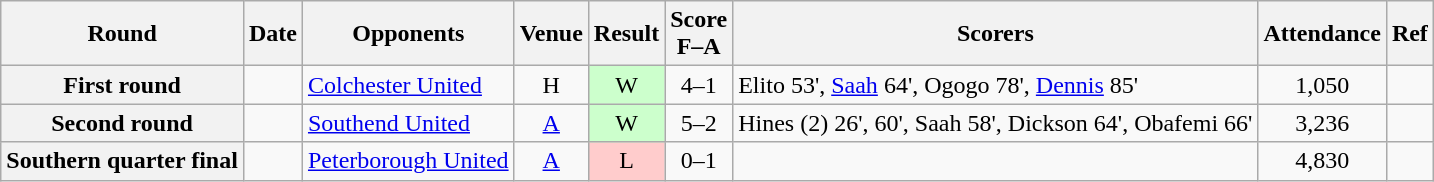<table class="wikitable plainrowheaders sortable" style="text-align:center">
<tr>
<th scope="col">Round</th>
<th scope="col">Date</th>
<th scope="col">Opponents</th>
<th scope="col">Venue</th>
<th scope="col">Result</th>
<th scope="col">Score<br>F–A</th>
<th scope="col" class="unsortable">Scorers</th>
<th scope="col">Attendance</th>
<th scope="col" class="unsortable">Ref</th>
</tr>
<tr>
<th scope="row">First round</th>
<td align="left"></td>
<td align="left"><a href='#'>Colchester United</a></td>
<td>H</td>
<td style="background-color:#CCFFCC">W</td>
<td>4–1</td>
<td align="left">Elito 53', <a href='#'>Saah</a> 64', Ogogo 78', <a href='#'>Dennis</a> 85'</td>
<td>1,050</td>
<td></td>
</tr>
<tr>
<th scope="row">Second round</th>
<td align="left"></td>
<td align="left"><a href='#'>Southend United</a></td>
<td><a href='#'>A</a></td>
<td style="background-color:#CCFFCC">W</td>
<td>5–2</td>
<td align="left">Hines (2) 26', 60', Saah 58', Dickson 64', Obafemi 66'</td>
<td>3,236</td>
<td></td>
</tr>
<tr>
<th scope="row">Southern quarter final</th>
<td align="left"></td>
<td align="left"><a href='#'>Peterborough United</a></td>
<td><a href='#'>A</a></td>
<td style="background-color:#FFCCCC">L</td>
<td>0–1</td>
<td align="left"></td>
<td>4,830</td>
<td></td>
</tr>
</table>
